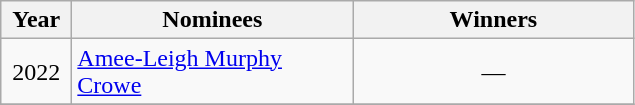<table class="wikitable">
<tr>
<th width=40>Year</th>
<th width=180>Nominees</th>
<th width=180>Winners</th>
</tr>
<tr>
<td align=center>2022</td>
<td><a href='#'>Amee-Leigh Murphy Crowe</a></td>
<td align=center>—</td>
</tr>
<tr>
</tr>
</table>
